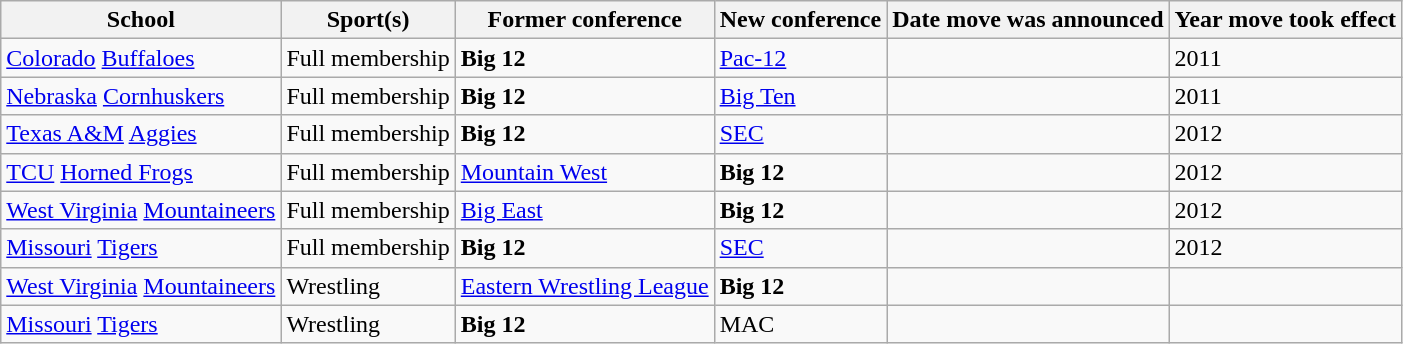<table class="wikitable sortable">
<tr>
<th>School</th>
<th>Sport(s)</th>
<th>Former conference</th>
<th>New conference</th>
<th>Date move was announced</th>
<th>Year move took effect</th>
</tr>
<tr>
<td><a href='#'>Colorado</a> <a href='#'>Buffaloes</a></td>
<td>Full membership</td>
<td><strong>Big 12</strong></td>
<td><a href='#'>Pac-12</a></td>
<td></td>
<td>2011</td>
</tr>
<tr>
<td><a href='#'>Nebraska</a> <a href='#'>Cornhuskers</a></td>
<td>Full membership</td>
<td><strong>Big 12</strong></td>
<td><a href='#'>Big Ten</a></td>
<td></td>
<td>2011</td>
</tr>
<tr>
<td><a href='#'>Texas A&M</a> <a href='#'>Aggies</a></td>
<td>Full membership</td>
<td><strong>Big 12</strong></td>
<td><a href='#'>SEC</a></td>
<td></td>
<td>2012</td>
</tr>
<tr>
<td><a href='#'>TCU</a> <a href='#'>Horned Frogs</a></td>
<td>Full membership</td>
<td><a href='#'>Mountain West</a></td>
<td><strong>Big 12</strong></td>
<td></td>
<td>2012</td>
</tr>
<tr>
<td><a href='#'>West Virginia</a> <a href='#'>Mountaineers</a></td>
<td>Full membership</td>
<td><a href='#'>Big East</a></td>
<td><strong>Big 12</strong></td>
<td></td>
<td>2012</td>
</tr>
<tr>
<td><a href='#'>Missouri</a> <a href='#'>Tigers</a></td>
<td>Full membership</td>
<td><strong>Big 12</strong></td>
<td><a href='#'>SEC</a></td>
<td></td>
<td>2012</td>
</tr>
<tr>
<td><a href='#'>West Virginia</a> <a href='#'>Mountaineers</a></td>
<td>Wrestling</td>
<td><a href='#'>Eastern Wrestling League</a></td>
<td><strong>Big 12</strong></td>
<td></td>
<td></td>
</tr>
<tr>
<td><a href='#'>Missouri</a> <a href='#'>Tigers</a></td>
<td>Wrestling</td>
<td><strong>Big 12</strong></td>
<td>MAC</td>
<td></td>
<td></td>
</tr>
</table>
